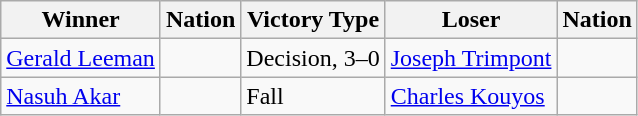<table class="wikitable sortable" style="text-align:left;">
<tr>
<th>Winner</th>
<th>Nation</th>
<th>Victory Type</th>
<th>Loser</th>
<th>Nation</th>
</tr>
<tr>
<td><a href='#'>Gerald Leeman</a></td>
<td></td>
<td>Decision, 3–0</td>
<td><a href='#'>Joseph Trimpont</a></td>
<td></td>
</tr>
<tr>
<td><a href='#'>Nasuh Akar</a></td>
<td></td>
<td>Fall</td>
<td><a href='#'>Charles Kouyos</a></td>
<td></td>
</tr>
</table>
